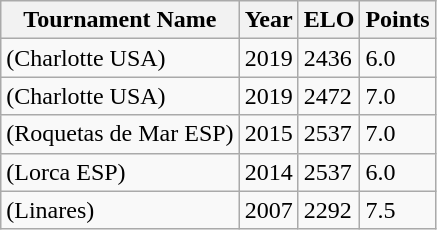<table class="wikitable">
<tr>
<th>Tournament Name</th>
<th>Year</th>
<th>ELO</th>
<th>Points</th>
</tr>
<tr>
<td>(Charlotte USA)</td>
<td>2019</td>
<td>2436</td>
<td>6.0</td>
</tr>
<tr>
<td>(Charlotte USA)</td>
<td>2019</td>
<td>2472</td>
<td>7.0</td>
</tr>
<tr>
<td>(Roquetas de Mar ESP)</td>
<td>2015</td>
<td>2537</td>
<td>7.0</td>
</tr>
<tr>
<td>(Lorca ESP)</td>
<td>2014</td>
<td>2537</td>
<td>6.0</td>
</tr>
<tr>
<td>(Linares)</td>
<td>2007</td>
<td>2292</td>
<td>7.5</td>
</tr>
</table>
